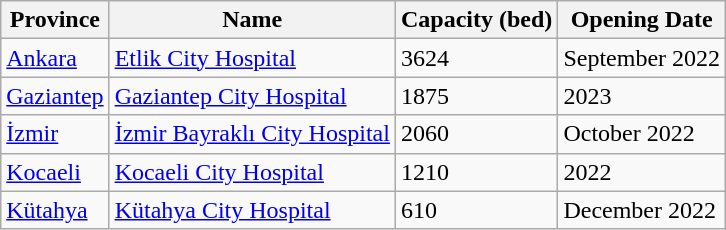<table class="wikitable sortable">
<tr>
<th>Province</th>
<th>Name</th>
<th>Capacity (bed)</th>
<th>Opening Date</th>
</tr>
<tr>
<td><a href='#'>Ankara</a></td>
<td><a href='#'>Etlik City Hospital</a></td>
<td>3624</td>
<td>September 2022</td>
</tr>
<tr>
<td><a href='#'>Gaziantep</a></td>
<td><a href='#'>Gaziantep City Hospital</a></td>
<td>1875</td>
<td>2023</td>
</tr>
<tr>
<td><a href='#'>İzmir</a></td>
<td><a href='#'>İzmir Bayraklı City Hospital</a></td>
<td>2060</td>
<td>October 2022</td>
</tr>
<tr>
<td><a href='#'>Kocaeli</a></td>
<td><a href='#'>Kocaeli City Hospital</a></td>
<td>1210</td>
<td>2022</td>
</tr>
<tr>
<td><a href='#'>Kütahya</a></td>
<td><a href='#'>Kütahya City Hospital</a></td>
<td>610</td>
<td>December 2022</td>
</tr>
</table>
